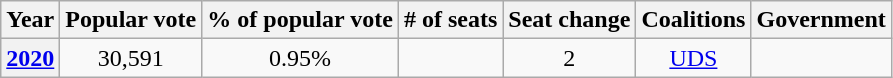<table class="wikitable" style="text-align:center">
<tr>
<th>Year</th>
<th>Popular vote</th>
<th>% of popular vote</th>
<th># of seats</th>
<th>Seat change</th>
<th>Coalitions</th>
<th rowspan=1>Government</th>
</tr>
<tr>
<th><a href='#'>2020</a></th>
<td>30,591</td>
<td>0.95%</td>
<td></td>
<td> 2</td>
<td><a href='#'>UDS</a></td>
<td></td>
</tr>
</table>
